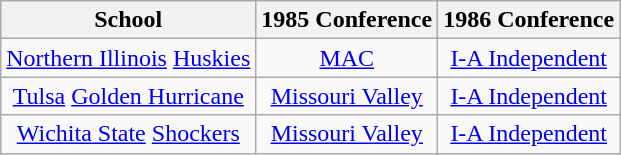<table class="wikitable sortable">
<tr>
<th>School</th>
<th>1985 Conference</th>
<th>1986 Conference</th>
</tr>
<tr style="text-align:center;">
<td><a href='#'>Northern Illinois</a> <a href='#'>Huskies</a></td>
<td><a href='#'>MAC</a></td>
<td><a href='#'>I-A Independent</a></td>
</tr>
<tr style="text-align:center;">
<td><a href='#'>Tulsa</a> <a href='#'>Golden Hurricane</a></td>
<td><a href='#'>Missouri Valley</a></td>
<td><a href='#'>I-A Independent</a></td>
</tr>
<tr style="text-align:center;">
<td><a href='#'>Wichita State</a> <a href='#'>Shockers</a></td>
<td><a href='#'>Missouri Valley</a></td>
<td><a href='#'>I-A Independent</a></td>
</tr>
</table>
